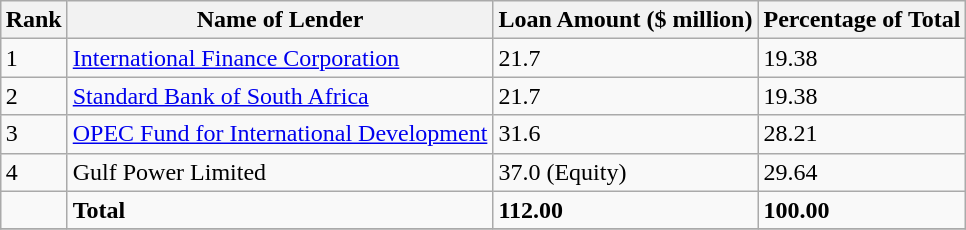<table class="wikitable sortable" style="margin: 0.5em auto">
<tr>
<th>Rank</th>
<th>Name of Lender</th>
<th>Loan Amount ($ million)</th>
<th>Percentage of Total</th>
</tr>
<tr>
<td>1</td>
<td><a href='#'>International Finance Corporation</a></td>
<td>21.7</td>
<td>19.38</td>
</tr>
<tr>
<td>2</td>
<td><a href='#'>Standard Bank of South Africa</a></td>
<td>21.7</td>
<td>19.38</td>
</tr>
<tr>
<td>3</td>
<td><a href='#'>OPEC Fund for International Development</a></td>
<td>31.6</td>
<td>28.21</td>
</tr>
<tr>
<td>4</td>
<td>Gulf Power Limited</td>
<td>37.0 (Equity)</td>
<td>29.64</td>
</tr>
<tr>
<td></td>
<td><strong>Total</strong></td>
<td><strong>112.00</strong></td>
<td><strong>100.00</strong></td>
</tr>
<tr>
</tr>
</table>
